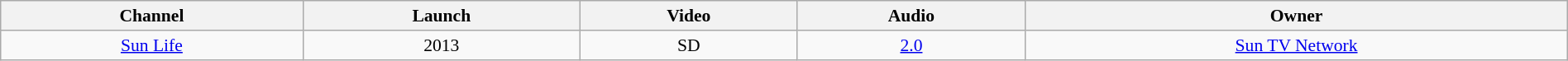<table class="wikitable sortable" style="border-collapse:collapse; font-size: 90%; text-align:center" width="100%">
<tr>
<th>Channel</th>
<th>Launch</th>
<th>Video</th>
<th>Audio</th>
<th>Owner</th>
</tr>
<tr>
<td><a href='#'>Sun Life</a></td>
<td>2013</td>
<td>SD</td>
<td><a href='#'>2.0</a></td>
<td><a href='#'>Sun TV Network</a></td>
</tr>
</table>
